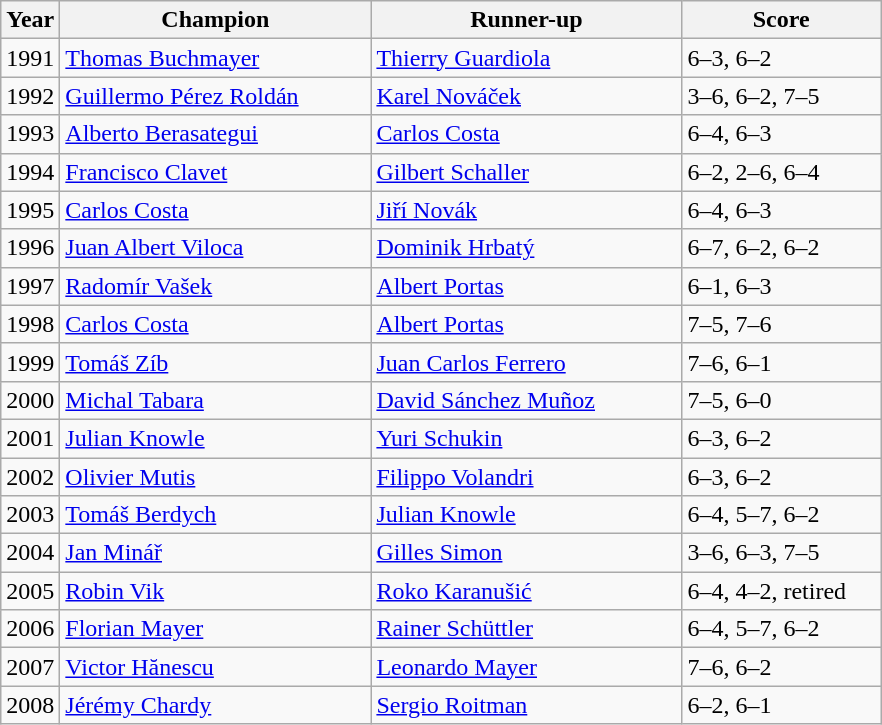<table class="wikitable">
<tr>
<th>Year</th>
<th width="200">Champion</th>
<th width="200">Runner-up</th>
<th width="125">Score</th>
</tr>
<tr>
<td>1991</td>
<td> <a href='#'>Thomas Buchmayer</a></td>
<td> <a href='#'>Thierry Guardiola</a></td>
<td>6–3, 6–2</td>
</tr>
<tr>
<td>1992</td>
<td> <a href='#'>Guillermo Pérez Roldán</a></td>
<td> <a href='#'>Karel Nováček</a></td>
<td>3–6, 6–2, 7–5</td>
</tr>
<tr>
<td>1993</td>
<td> <a href='#'>Alberto Berasategui</a></td>
<td> <a href='#'>Carlos Costa</a></td>
<td>6–4, 6–3</td>
</tr>
<tr>
<td>1994</td>
<td> <a href='#'>Francisco Clavet</a></td>
<td> <a href='#'>Gilbert Schaller</a></td>
<td>6–2, 2–6, 6–4</td>
</tr>
<tr>
<td>1995</td>
<td> <a href='#'>Carlos Costa</a></td>
<td> <a href='#'>Jiří Novák</a></td>
<td>6–4, 6–3</td>
</tr>
<tr>
<td>1996</td>
<td> <a href='#'>Juan Albert Viloca</a></td>
<td> <a href='#'>Dominik Hrbatý</a></td>
<td>6–7, 6–2, 6–2</td>
</tr>
<tr>
<td>1997</td>
<td> <a href='#'>Radomír Vašek</a></td>
<td> <a href='#'>Albert Portas</a></td>
<td>6–1, 6–3</td>
</tr>
<tr>
<td>1998</td>
<td> <a href='#'>Carlos Costa</a></td>
<td> <a href='#'>Albert Portas</a></td>
<td>7–5, 7–6</td>
</tr>
<tr>
<td>1999</td>
<td> <a href='#'>Tomáš Zíb</a></td>
<td> <a href='#'>Juan Carlos Ferrero</a></td>
<td>7–6, 6–1</td>
</tr>
<tr>
<td>2000</td>
<td> <a href='#'>Michal Tabara</a></td>
<td> <a href='#'>David Sánchez Muñoz</a></td>
<td>7–5, 6–0</td>
</tr>
<tr>
<td>2001</td>
<td> <a href='#'>Julian Knowle</a></td>
<td> <a href='#'>Yuri Schukin</a></td>
<td>6–3, 6–2</td>
</tr>
<tr>
<td>2002</td>
<td> <a href='#'>Olivier Mutis</a></td>
<td> <a href='#'>Filippo Volandri</a></td>
<td>6–3, 6–2</td>
</tr>
<tr>
<td>2003</td>
<td> <a href='#'>Tomáš Berdych</a></td>
<td> <a href='#'>Julian Knowle</a></td>
<td>6–4, 5–7, 6–2</td>
</tr>
<tr>
<td>2004</td>
<td> <a href='#'>Jan Minář</a></td>
<td> <a href='#'>Gilles Simon</a></td>
<td>3–6, 6–3, 7–5</td>
</tr>
<tr>
<td>2005</td>
<td> <a href='#'>Robin Vik</a></td>
<td> <a href='#'>Roko Karanušić</a></td>
<td>6–4, 4–2, retired</td>
</tr>
<tr>
<td>2006</td>
<td> <a href='#'>Florian Mayer</a></td>
<td> <a href='#'>Rainer Schüttler</a></td>
<td>6–4, 5–7, 6–2</td>
</tr>
<tr>
<td>2007</td>
<td> <a href='#'>Victor Hănescu</a></td>
<td> <a href='#'>Leonardo Mayer</a></td>
<td>7–6, 6–2</td>
</tr>
<tr>
<td>2008</td>
<td> <a href='#'>Jérémy Chardy</a></td>
<td> <a href='#'>Sergio Roitman</a></td>
<td>6–2, 6–1</td>
</tr>
</table>
